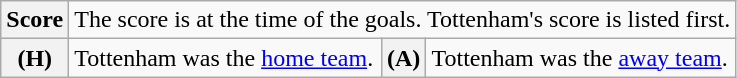<table class="wikitable">
<tr>
<th>Score</th>
<td colspan="3">The score is at the time of the goals. Tottenham's score is listed first.</td>
</tr>
<tr>
<th>(H)</th>
<td>Tottenham was the <a href='#'>home team</a>.</td>
<th>(A)</th>
<td>Tottenham was the <a href='#'>away team</a>.</td>
</tr>
</table>
